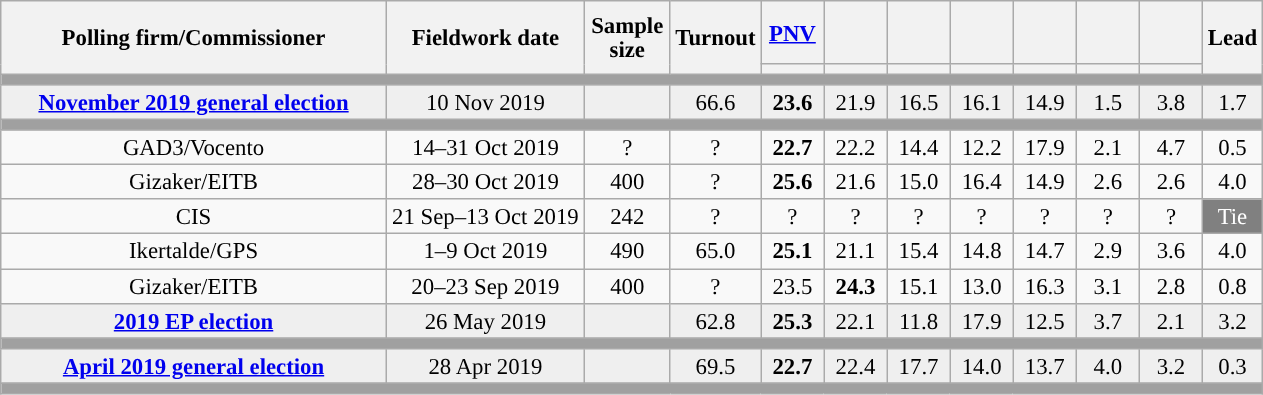<table class="wikitable collapsible collapsed" style="text-align:center; font-size:95%; line-height:16px;">
<tr style="height:42px;">
<th style="width:250px;" rowspan="2">Polling firm/Commissioner</th>
<th style="width:125px;" rowspan="2">Fieldwork date</th>
<th style="width:50px;" rowspan="2">Sample size</th>
<th style="width:45px;" rowspan="2">Turnout</th>
<th style="width:35px;"><a href='#'>PNV</a></th>
<th style="width:35px;"></th>
<th style="width:35px;"></th>
<th style="width:35px;"></th>
<th style="width:35px;"></th>
<th style="width:35px;"></th>
<th style="width:35px;"></th>
<th style="width:30px;" rowspan="2">Lead</th>
</tr>
<tr>
<th style="color:inherit;background:"></th>
<th style="color:inherit;background:"></th>
<th style="color:inherit;background:"></th>
<th style="color:inherit;background:"></th>
<th style="color:inherit;background:"></th>
<th style="color:inherit;background:"></th>
<th style="color:inherit;background:"></th>
</tr>
<tr>
<td colspan="12" style="background:#A0A0A0"></td>
</tr>
<tr style="background:#EFEFEF;">
<td><strong><a href='#'>November 2019 general election</a></strong></td>
<td>10 Nov 2019</td>
<td></td>
<td>66.6</td>
<td><strong>23.6</strong><br></td>
<td>21.9<br></td>
<td>16.5<br></td>
<td>16.1<br></td>
<td>14.9<br></td>
<td>1.5<br></td>
<td>3.8<br></td>
<td style="background:">1.7</td>
</tr>
<tr>
<td colspan="12" style="background:#A0A0A0"></td>
</tr>
<tr>
<td>GAD3/Vocento</td>
<td>14–31 Oct 2019</td>
<td>?</td>
<td>?</td>
<td><strong>22.7</strong><br></td>
<td>22.2<br></td>
<td>14.4<br></td>
<td>12.2<br></td>
<td>17.9<br></td>
<td>2.1<br></td>
<td>4.7<br></td>
<td style="background:">0.5</td>
</tr>
<tr>
<td>Gizaker/EITB</td>
<td>28–30 Oct 2019</td>
<td>400</td>
<td>?</td>
<td><strong>25.6</strong><br></td>
<td>21.6<br></td>
<td>15.0<br></td>
<td>16.4<br></td>
<td>14.9<br></td>
<td>2.6<br></td>
<td>2.6<br></td>
<td style="background:">4.0</td>
</tr>
<tr>
<td>CIS</td>
<td>21 Sep–13 Oct 2019</td>
<td>242</td>
<td>?</td>
<td>?<br></td>
<td>?<br></td>
<td>?<br></td>
<td>?<br></td>
<td>?<br></td>
<td>?<br></td>
<td>?<br></td>
<td style="background:gray;color:white;">Tie</td>
</tr>
<tr>
<td>Ikertalde/GPS</td>
<td>1–9 Oct 2019</td>
<td>490</td>
<td>65.0</td>
<td><strong>25.1</strong><br></td>
<td>21.1<br></td>
<td>15.4<br></td>
<td>14.8<br></td>
<td>14.7<br></td>
<td>2.9<br></td>
<td>3.6<br></td>
<td style="background:">4.0</td>
</tr>
<tr>
<td>Gizaker/EITB</td>
<td>20–23 Sep 2019</td>
<td>400</td>
<td>?</td>
<td>23.5<br></td>
<td><strong>24.3</strong><br></td>
<td>15.1<br></td>
<td>13.0<br></td>
<td>16.3<br></td>
<td>3.1<br></td>
<td>2.8<br></td>
<td style="background:">0.8</td>
</tr>
<tr style="background:#EFEFEF;">
<td><strong><a href='#'>2019 EP election</a></strong></td>
<td>26 May 2019</td>
<td></td>
<td>62.8</td>
<td><strong>25.3</strong><br></td>
<td>22.1<br></td>
<td>11.8<br></td>
<td>17.9<br></td>
<td>12.5<br></td>
<td>3.7<br></td>
<td>2.1<br></td>
<td style="background:">3.2</td>
</tr>
<tr>
<td colspan="12" style="background:#A0A0A0"></td>
</tr>
<tr style="background:#EFEFEF;">
<td><strong><a href='#'>April 2019 general election</a></strong></td>
<td>28 Apr 2019</td>
<td></td>
<td>69.5</td>
<td><strong>22.7</strong><br></td>
<td>22.4<br></td>
<td>17.7<br></td>
<td>14.0<br></td>
<td>13.7<br></td>
<td>4.0<br></td>
<td>3.2<br></td>
<td style="background:">0.3</td>
</tr>
<tr>
<td colspan="12" style="background:#A0A0A0"></td>
</tr>
</table>
